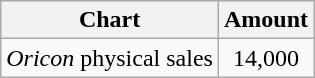<table class="wikitable">
<tr>
<th>Chart</th>
<th>Amount</th>
</tr>
<tr>
<td><em>Oricon</em> physical sales</td>
<td align="center">14,000</td>
</tr>
</table>
